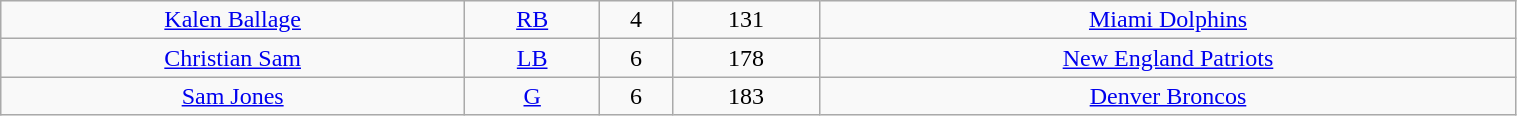<table class="wikitable" width="80%">
<tr align="center" bgcolor="">
<td><a href='#'>Kalen Ballage</a></td>
<td><a href='#'>RB</a></td>
<td>4</td>
<td>131</td>
<td><a href='#'>Miami Dolphins</a></td>
</tr>
<tr align="center" bgcolor="">
<td><a href='#'>Christian Sam</a></td>
<td><a href='#'>LB</a></td>
<td>6</td>
<td>178</td>
<td><a href='#'>New England Patriots</a></td>
</tr>
<tr align="center" bgcolor="">
<td><a href='#'>Sam Jones</a></td>
<td><a href='#'>G</a></td>
<td>6</td>
<td>183</td>
<td><a href='#'>Denver Broncos</a></td>
</tr>
</table>
